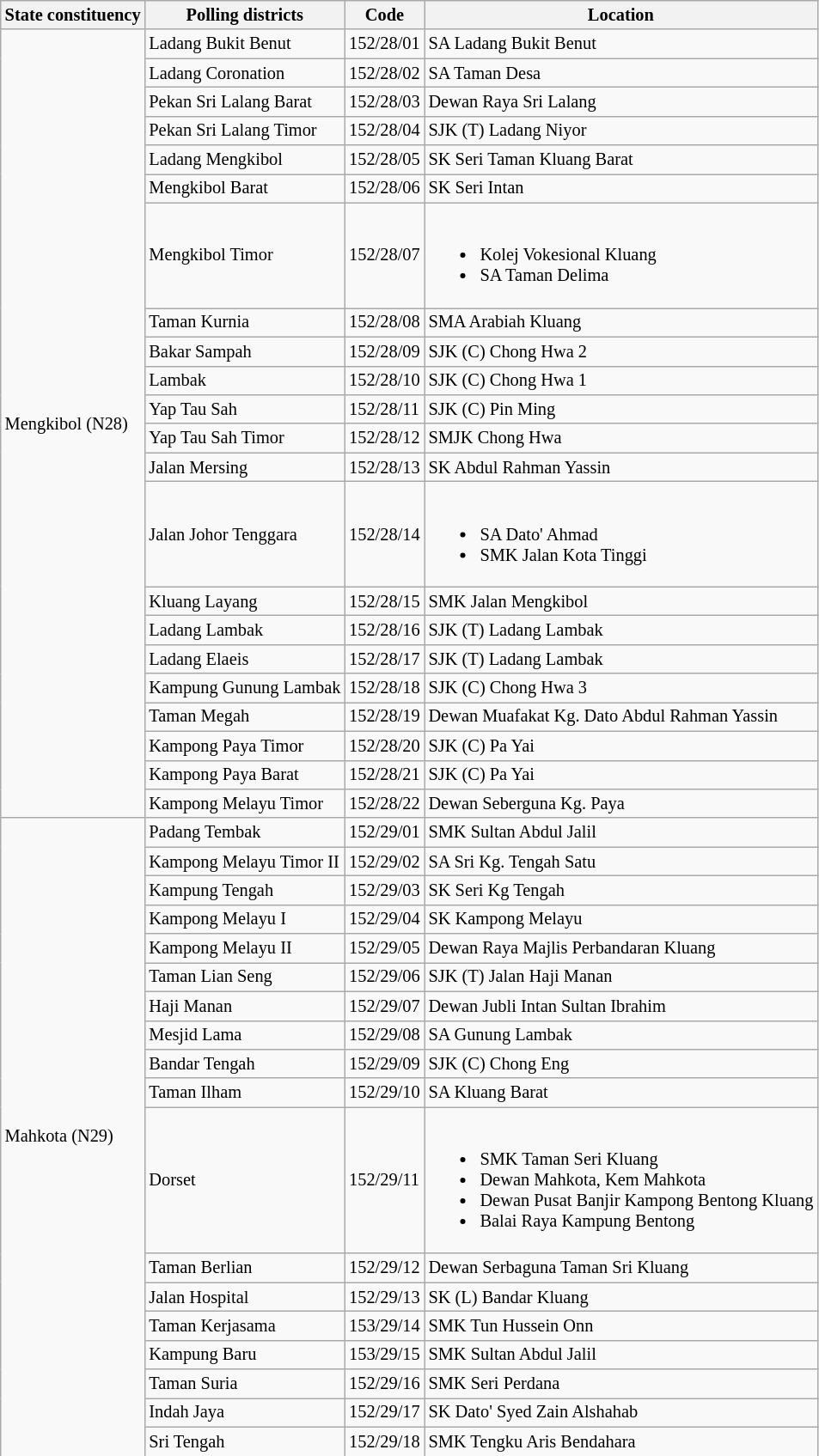<table class="wikitable sortable mw-collapsible" style="white-space:nowrap;font-size:85%">
<tr>
<th>State constituency</th>
<th>Polling districts</th>
<th>Code</th>
<th>Location</th>
</tr>
<tr>
<td rowspan="22">Mengkibol (N28)</td>
<td>Ladang Bukit Benut</td>
<td>152/28/01</td>
<td>SA Ladang Bukit Benut</td>
</tr>
<tr>
<td>Ladang Coronation</td>
<td>152/28/02</td>
<td>SA Taman Desa</td>
</tr>
<tr>
<td>Pekan Sri Lalang Barat</td>
<td>152/28/03</td>
<td>Dewan Raya Sri Lalang</td>
</tr>
<tr>
<td>Pekan Sri Lalang Timor</td>
<td>152/28/04</td>
<td>SJK (T) Ladang Niyor</td>
</tr>
<tr>
<td>Ladang Mengkibol</td>
<td>152/28/05</td>
<td>SK Seri Taman Kluang Barat</td>
</tr>
<tr>
<td>Mengkibol Barat</td>
<td>152/28/06</td>
<td>SK Seri Intan</td>
</tr>
<tr>
<td>Mengkibol Timor</td>
<td>152/28/07</td>
<td><br><ul><li>Kolej Vokesional Kluang</li><li>SA Taman Delima</li></ul></td>
</tr>
<tr>
<td>Taman Kurnia</td>
<td>152/28/08</td>
<td>SMA Arabiah Kluang</td>
</tr>
<tr>
<td>Bakar Sampah</td>
<td>152/28/09</td>
<td>SJK (C) Chong Hwa 2</td>
</tr>
<tr>
<td>Lambak</td>
<td>152/28/10</td>
<td>SJK (C) Chong Hwa 1</td>
</tr>
<tr>
<td>Yap Tau Sah</td>
<td>152/28/11</td>
<td>SJK (C) Pin Ming</td>
</tr>
<tr>
<td>Yap Tau Sah Timor</td>
<td>152/28/12</td>
<td>SMJK Chong Hwa</td>
</tr>
<tr>
<td>Jalan Mersing</td>
<td>152/28/13</td>
<td>SK Abdul Rahman Yassin</td>
</tr>
<tr>
<td>Jalan Johor Tenggara</td>
<td>152/28/14</td>
<td><br><ul><li>SA Dato' Ahmad</li><li>SMK Jalan Kota Tinggi</li></ul></td>
</tr>
<tr>
<td>Kluang Layang</td>
<td>152/28/15</td>
<td>SMK Jalan Mengkibol</td>
</tr>
<tr>
<td>Ladang Lambak</td>
<td>152/28/16</td>
<td>SJK (T) Ladang Lambak</td>
</tr>
<tr>
<td>Ladang Elaeis</td>
<td>152/28/17</td>
<td>SJK (T) Ladang Lambak</td>
</tr>
<tr>
<td>Kampung Gunung Lambak</td>
<td>152/28/18</td>
<td>SJK (C) Chong Hwa 3</td>
</tr>
<tr>
<td>Taman Megah</td>
<td>152/28/19</td>
<td>Dewan Muafakat Kg. Dato Abdul Rahman Yassin</td>
</tr>
<tr>
<td>Kampong Paya Timor</td>
<td>152/28/20</td>
<td>SJK (C) Pa Yai</td>
</tr>
<tr>
<td>Kampong Paya Barat</td>
<td>152/28/21</td>
<td>SJK (C) Pa Yai</td>
</tr>
<tr>
<td>Kampong Melayu Timor</td>
<td>152/28/22</td>
<td>Dewan Seberguna Kg. Paya</td>
</tr>
<tr>
<td rowspan="18">Mahkota (N29)</td>
<td>Padang Tembak</td>
<td>152/29/01</td>
<td>SMK Sultan Abdul Jalil</td>
</tr>
<tr>
<td>Kampong Melayu Timor II</td>
<td>152/29/02</td>
<td>SA Sri Kg. Tengah Satu</td>
</tr>
<tr>
<td>Kampung Tengah</td>
<td>152/29/03</td>
<td>SK Seri Kg Tengah</td>
</tr>
<tr>
<td>Kampong Melayu I</td>
<td>152/29/04</td>
<td>SK Kampong Melayu</td>
</tr>
<tr>
<td>Kampong Melayu II</td>
<td>152/29/05</td>
<td>Dewan Raya Majlis Perbandaran Kluang</td>
</tr>
<tr>
<td>Taman Lian Seng</td>
<td>152/29/06</td>
<td>SJK (T) Jalan Haji Manan</td>
</tr>
<tr>
<td>Haji Manan</td>
<td>152/29/07</td>
<td>Dewan Jubli Intan Sultan Ibrahim</td>
</tr>
<tr>
<td>Mesjid Lama</td>
<td>152/29/08</td>
<td>SA Gunung Lambak</td>
</tr>
<tr>
<td>Bandar Tengah</td>
<td>152/29/09</td>
<td>SJK (C) Chong Eng</td>
</tr>
<tr>
<td>Taman Ilham</td>
<td>152/29/10</td>
<td>SA Kluang Barat</td>
</tr>
<tr>
<td>Dorset</td>
<td>152/29/11</td>
<td><br><ul><li>SMK Taman Seri Kluang</li><li>Dewan Mahkota, Kem Mahkota</li><li>Dewan Pusat Banjir Kampong Bentong Kluang</li><li>Balai Raya Kampung Bentong</li></ul></td>
</tr>
<tr>
<td>Taman Berlian</td>
<td>152/29/12</td>
<td>Dewan Serbaguna Taman Sri Kluang</td>
</tr>
<tr>
<td>Jalan Hospital</td>
<td>152/29/13</td>
<td>SK (L) Bandar Kluang</td>
</tr>
<tr>
<td>Taman Kerjasama</td>
<td>153/29/14</td>
<td>SMK Tun Hussein Onn</td>
</tr>
<tr>
<td>Kampung Baru</td>
<td>153/29/15</td>
<td>SMK Sultan Abdul Jalil</td>
</tr>
<tr>
<td>Taman Suria</td>
<td>152/29/16</td>
<td>SMK Seri Perdana</td>
</tr>
<tr>
<td>Indah Jaya</td>
<td>152/29/17</td>
<td>SK Dato' Syed Zain Alshahab</td>
</tr>
<tr>
<td>Sri Tengah</td>
<td>152/29/18</td>
<td>SMK Tengku Aris Bendahara</td>
</tr>
</table>
